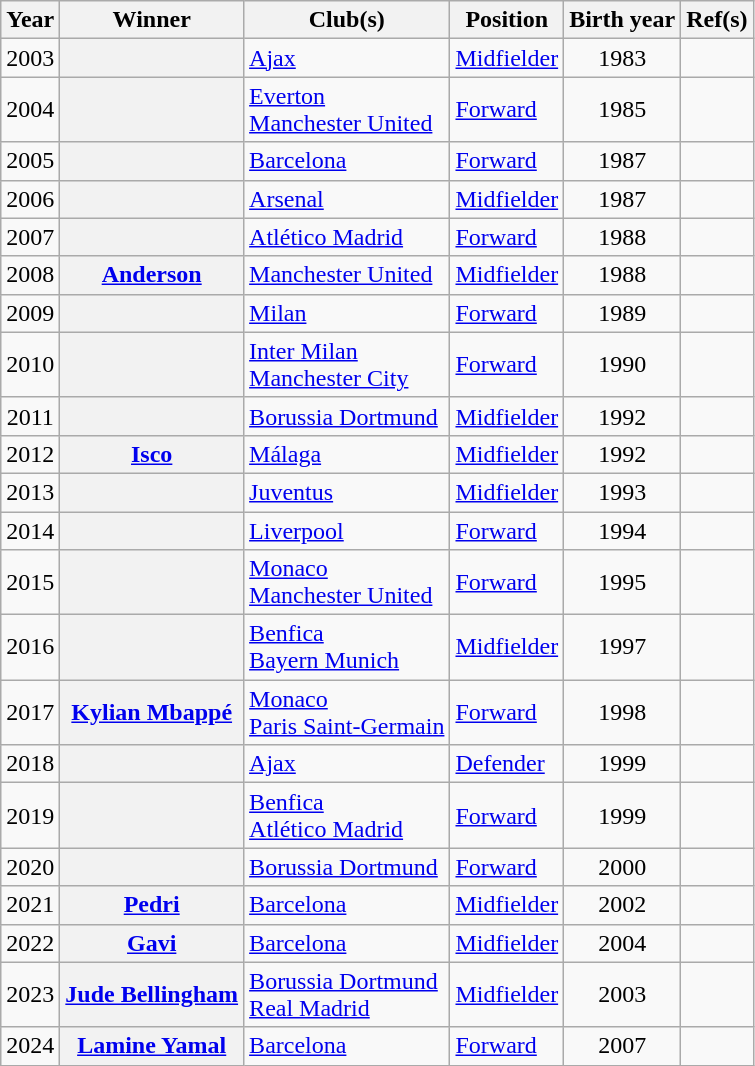<table class="sortable plainrowheaders wikitable">
<tr>
<th scope=col>Year</th>
<th scope=col>Winner</th>
<th scope=col>Club(s)</th>
<th scope=col>Position</th>
<th scope=col>Birth year</th>
<th scope=col class=unsortable>Ref(s)</th>
</tr>
<tr>
<td align="center">2003</td>
<th scope=row> </th>
<td> <a href='#'>Ajax</a></td>
<td><a href='#'>Midfielder</a></td>
<td align="center">1983</td>
<td align="center"></td>
</tr>
<tr>
<td align="center">2004</td>
<th scope=row> </th>
<td> <a href='#'>Everton</a><br> <a href='#'>Manchester United</a></td>
<td><a href='#'>Forward</a></td>
<td align="center">1985</td>
<td align="center"></td>
</tr>
<tr>
<td align="center">2005</td>
<th scope=row> </th>
<td> <a href='#'>Barcelona</a></td>
<td><a href='#'>Forward</a></td>
<td align="center">1987</td>
<td align="center"></td>
</tr>
<tr>
<td align="center">2006</td>
<th scope=row> </th>
<td> <a href='#'>Arsenal</a></td>
<td><a href='#'>Midfielder</a></td>
<td align="center">1987</td>
<td align="center"></td>
</tr>
<tr>
<td align="center">2007</td>
<th scope=row> </th>
<td> <a href='#'>Atlético Madrid</a></td>
<td><a href='#'>Forward</a></td>
<td align="center">1988</td>
<td align="center"></td>
</tr>
<tr>
<td align="center">2008</td>
<th scope=row> <a href='#'>Anderson</a></th>
<td> <a href='#'>Manchester United</a></td>
<td><a href='#'>Midfielder</a></td>
<td align="center">1988</td>
<td align="center"></td>
</tr>
<tr>
<td align="center">2009</td>
<th scope=row> </th>
<td> <a href='#'>Milan</a></td>
<td><a href='#'>Forward</a></td>
<td align="center">1989</td>
<td align="center"></td>
</tr>
<tr>
<td align="center">2010</td>
<th scope=row> </th>
<td> <a href='#'>Inter Milan</a><br> <a href='#'>Manchester City</a></td>
<td><a href='#'>Forward</a></td>
<td align="center">1990</td>
<td align="center"></td>
</tr>
<tr>
<td align="center">2011</td>
<th scope=row> </th>
<td> <a href='#'>Borussia Dortmund</a></td>
<td><a href='#'>Midfielder</a></td>
<td align="center">1992</td>
<td align="center"></td>
</tr>
<tr>
<td align="center">2012</td>
<th scope=row> <a href='#'>Isco</a></th>
<td> <a href='#'>Málaga</a></td>
<td><a href='#'>Midfielder</a></td>
<td align="center">1992</td>
<td align="center"></td>
</tr>
<tr>
<td align="center">2013</td>
<th scope=row> </th>
<td> <a href='#'>Juventus</a></td>
<td><a href='#'>Midfielder</a></td>
<td align="center">1993</td>
<td align="center"></td>
</tr>
<tr>
<td align="center">2014</td>
<th scope=row> </th>
<td> <a href='#'>Liverpool</a></td>
<td><a href='#'>Forward</a></td>
<td align="center">1994</td>
<td align="center"></td>
</tr>
<tr>
<td align="center">2015</td>
<th scope=row> </th>
<td> <a href='#'>Monaco</a><br> <a href='#'>Manchester United</a></td>
<td><a href='#'>Forward</a></td>
<td align="center">1995</td>
<td align="center"></td>
</tr>
<tr>
<td align="center">2016</td>
<th scope=row> </th>
<td> <a href='#'>Benfica</a><br> <a href='#'>Bayern Munich</a></td>
<td><a href='#'>Midfielder</a></td>
<td align="center">1997</td>
<td align="center"></td>
</tr>
<tr>
<td align="center">2017</td>
<th scope=row> <a href='#'>Kylian Mbappé</a></th>
<td> <a href='#'>Monaco</a><br> <a href='#'>Paris Saint-Germain</a></td>
<td><a href='#'>Forward</a></td>
<td align="center">1998</td>
<td align="center"></td>
</tr>
<tr>
<td align="center">2018</td>
<th scope=row> </th>
<td> <a href='#'>Ajax</a></td>
<td><a href='#'>Defender</a></td>
<td align="center">1999</td>
<td align="center"></td>
</tr>
<tr>
<td align="center">2019</td>
<th scope=row> </th>
<td> <a href='#'>Benfica</a><br> <a href='#'>Atlético Madrid</a></td>
<td><a href='#'>Forward</a></td>
<td align="center">1999</td>
<td align="center"></td>
</tr>
<tr>
<td align="center">2020</td>
<th scope=row> </th>
<td> <a href='#'>Borussia Dortmund</a></td>
<td><a href='#'>Forward</a></td>
<td align="center">2000</td>
<td align="center"></td>
</tr>
<tr>
<td align="center">2021</td>
<th scope=row> <a href='#'>Pedri</a></th>
<td> <a href='#'>Barcelona</a></td>
<td><a href='#'>Midfielder</a></td>
<td align="center">2002</td>
<td align="center"></td>
</tr>
<tr>
<td align="center">2022</td>
<th scope=row> <a href='#'>Gavi</a></th>
<td> <a href='#'>Barcelona</a></td>
<td><a href='#'>Midfielder</a></td>
<td align="center">2004</td>
<td align="center"></td>
</tr>
<tr>
<td align="center">2023</td>
<th scope=row> <a href='#'>Jude Bellingham</a></th>
<td> <a href='#'>Borussia Dortmund</a><br> <a href='#'>Real Madrid</a></td>
<td><a href='#'>Midfielder</a></td>
<td align="center">2003</td>
<td align="center"></td>
</tr>
<tr>
<td align="center">2024</td>
<th scope=row> <a href='#'>Lamine Yamal</a></th>
<td> <a href='#'>Barcelona</a></td>
<td><a href='#'>Forward</a></td>
<td align="center">2007</td>
<td align="center"></td>
</tr>
</table>
